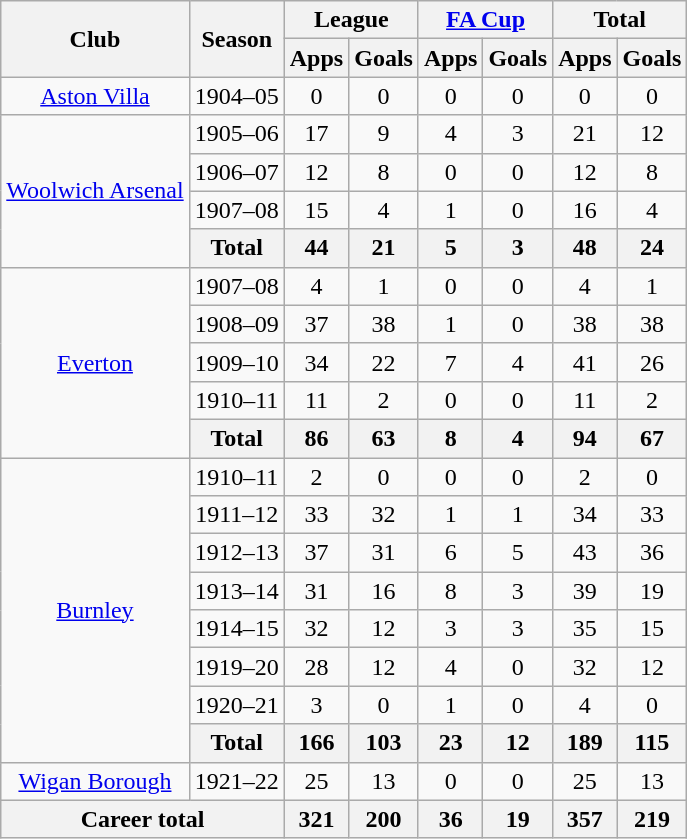<table class="wikitable" style="text-align:center;">
<tr>
<th rowspan="2">Club</th>
<th rowspan="2">Season</th>
<th colspan="2">League</th>
<th colspan="2"><a href='#'>FA Cup</a></th>
<th colspan="2">Total</th>
</tr>
<tr>
<th>Apps</th>
<th>Goals</th>
<th>Apps</th>
<th>Goals</th>
<th>Apps</th>
<th>Goals</th>
</tr>
<tr>
<td><a href='#'>Aston Villa</a></td>
<td>1904–05</td>
<td>0</td>
<td>0</td>
<td>0</td>
<td>0</td>
<td>0</td>
<td>0</td>
</tr>
<tr>
<td rowspan="4"><a href='#'>Woolwich Arsenal</a></td>
<td>1905–06</td>
<td>17</td>
<td>9</td>
<td>4</td>
<td>3</td>
<td>21</td>
<td>12</td>
</tr>
<tr>
<td>1906–07</td>
<td>12</td>
<td>8</td>
<td>0</td>
<td>0</td>
<td>12</td>
<td>8</td>
</tr>
<tr>
<td>1907–08</td>
<td>15</td>
<td>4</td>
<td>1</td>
<td>0</td>
<td>16</td>
<td>4</td>
</tr>
<tr>
<th>Total</th>
<th>44</th>
<th>21</th>
<th>5</th>
<th>3</th>
<th>48</th>
<th>24</th>
</tr>
<tr>
<td rowspan="5"><a href='#'>Everton</a></td>
<td>1907–08</td>
<td>4</td>
<td>1</td>
<td>0</td>
<td>0</td>
<td>4</td>
<td>1</td>
</tr>
<tr>
<td>1908–09</td>
<td>37</td>
<td>38</td>
<td>1</td>
<td>0</td>
<td>38</td>
<td>38</td>
</tr>
<tr>
<td>1909–10</td>
<td>34</td>
<td>22</td>
<td>7</td>
<td>4</td>
<td>41</td>
<td>26</td>
</tr>
<tr>
<td>1910–11</td>
<td>11</td>
<td>2</td>
<td>0</td>
<td>0</td>
<td>11</td>
<td>2</td>
</tr>
<tr>
<th>Total</th>
<th>86</th>
<th>63</th>
<th>8</th>
<th>4</th>
<th>94</th>
<th>67</th>
</tr>
<tr>
<td rowspan="8"><a href='#'>Burnley</a></td>
<td>1910–11</td>
<td>2</td>
<td>0</td>
<td>0</td>
<td>0</td>
<td>2</td>
<td>0</td>
</tr>
<tr>
<td>1911–12</td>
<td>33</td>
<td>32</td>
<td>1</td>
<td>1</td>
<td>34</td>
<td>33</td>
</tr>
<tr>
<td>1912–13</td>
<td>37</td>
<td>31</td>
<td>6</td>
<td>5</td>
<td>43</td>
<td>36</td>
</tr>
<tr>
<td>1913–14</td>
<td>31</td>
<td>16</td>
<td>8</td>
<td>3</td>
<td>39</td>
<td>19</td>
</tr>
<tr>
<td>1914–15</td>
<td>32</td>
<td>12</td>
<td>3</td>
<td>3</td>
<td>35</td>
<td>15</td>
</tr>
<tr>
<td>1919–20</td>
<td>28</td>
<td>12</td>
<td>4</td>
<td>0</td>
<td>32</td>
<td>12</td>
</tr>
<tr>
<td>1920–21</td>
<td>3</td>
<td>0</td>
<td>1</td>
<td>0</td>
<td>4</td>
<td>0</td>
</tr>
<tr>
<th>Total</th>
<th>166</th>
<th>103</th>
<th>23</th>
<th>12</th>
<th>189</th>
<th>115</th>
</tr>
<tr>
<td><a href='#'>Wigan Borough</a></td>
<td>1921–22</td>
<td>25</td>
<td>13</td>
<td>0</td>
<td>0</td>
<td>25</td>
<td>13</td>
</tr>
<tr>
<th colspan="2">Career total</th>
<th>321</th>
<th>200</th>
<th>36</th>
<th>19</th>
<th>357</th>
<th>219</th>
</tr>
</table>
